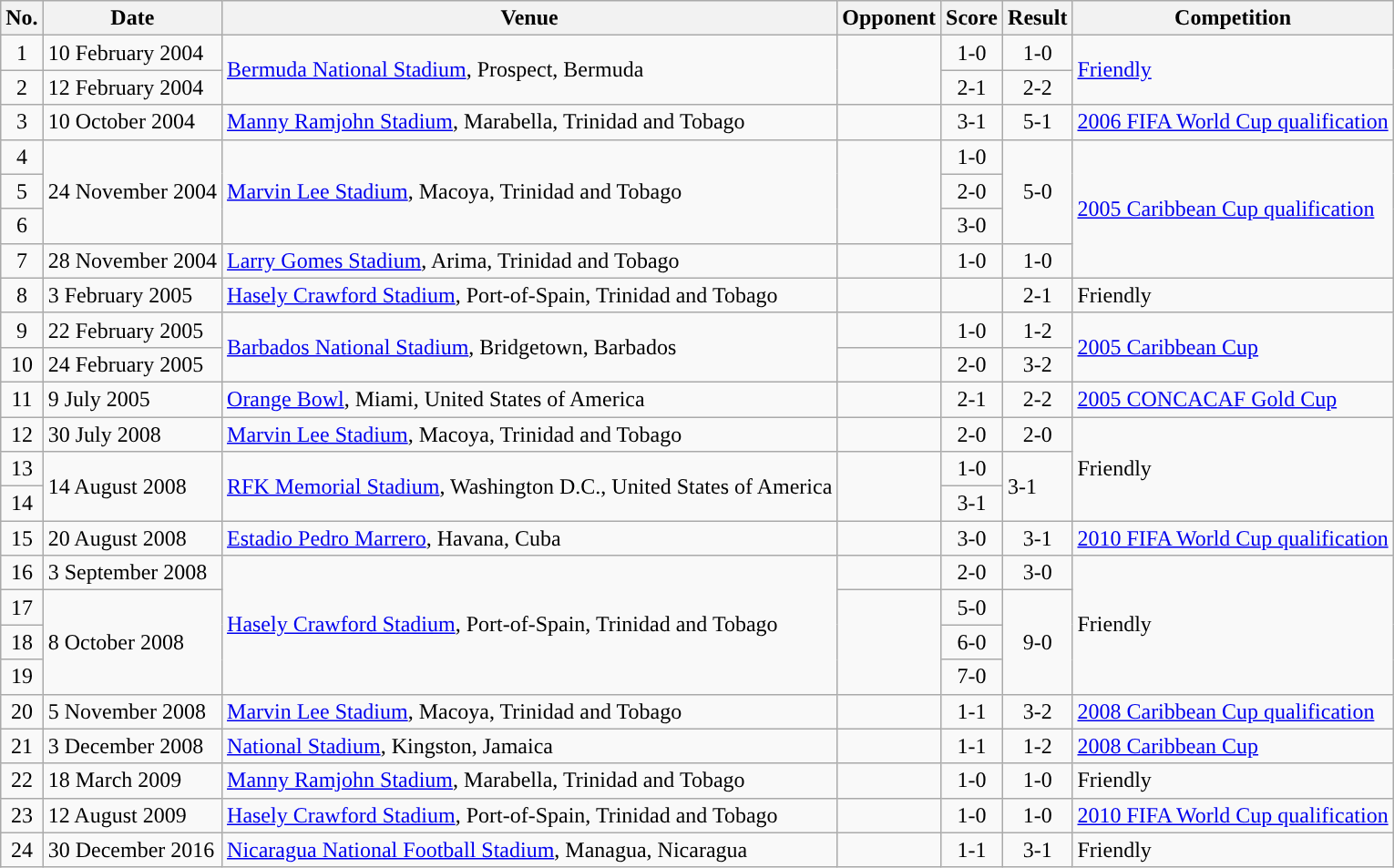<table class="wikitable sortable">
<tr>
<th scope="col">No.</th>
<th scope="col">Date</th>
<th scope="col">Venue</th>
<th scope="col">Opponent</th>
<th scope="col">Score</th>
<th scope="col">Result</th>
<th scope="col">Competition</th>
</tr>
<tr>
<td align="center">1</td>
<td>10 February 2004</td>
<td rowspan="2"><a href='#'>Bermuda National Stadium</a>, Prospect, Bermuda</td>
<td rowspan="2"></td>
<td align="center">1-0</td>
<td align="center">1-0</td>
<td rowspan="2"><a href='#'>Friendly</a></td>
</tr>
<tr>
<td align="center">2</td>
<td>12 February 2004</td>
<td align="center">2-1</td>
<td align="center">2-2</td>
</tr>
<tr>
<td align="center">3</td>
<td>10 October 2004</td>
<td><a href='#'>Manny Ramjohn Stadium</a>, Marabella, Trinidad and Tobago</td>
<td></td>
<td align="center">3-1</td>
<td align="center">5-1</td>
<td><a href='#'>2006 FIFA World Cup qualification</a></td>
</tr>
<tr>
<td align="center">4</td>
<td rowspan="3">24 November 2004</td>
<td rowspan="3"><a href='#'>Marvin Lee Stadium</a>, Macoya, Trinidad and Tobago</td>
<td rowspan="3"></td>
<td align="center">1-0</td>
<td rowspan="3" align="center">5-0</td>
<td rowspan="4"><a href='#'>2005 Caribbean Cup qualification</a></td>
</tr>
<tr>
<td align="center">5</td>
<td align="center">2-0</td>
</tr>
<tr>
<td align="center">6</td>
<td align="center">3-0</td>
</tr>
<tr>
<td align="center">7</td>
<td>28 November 2004</td>
<td><a href='#'>Larry Gomes Stadium</a>, Arima, Trinidad and Tobago</td>
<td></td>
<td align="center">1-0</td>
<td align="center">1-0</td>
</tr>
<tr>
<td align="center">8</td>
<td>3 February 2005</td>
<td><a href='#'>Hasely Crawford Stadium</a>, Port-of-Spain, Trinidad and Tobago</td>
<td></td>
<td></td>
<td align="center">2-1</td>
<td>Friendly</td>
</tr>
<tr>
<td align="center">9</td>
<td>22 February 2005</td>
<td rowspan="2"><a href='#'>Barbados National Stadium</a>, Bridgetown, Barbados</td>
<td></td>
<td align="center">1-0</td>
<td align="center">1-2</td>
<td rowspan="2"><a href='#'>2005 Caribbean Cup</a></td>
</tr>
<tr>
<td align="center">10</td>
<td>24 February 2005</td>
<td></td>
<td align="center">2-0</td>
<td align="center">3-2</td>
</tr>
<tr>
<td align="center">11</td>
<td>9 July 2005</td>
<td><a href='#'>Orange Bowl</a>, Miami, United States of America</td>
<td></td>
<td align="center">2-1</td>
<td align="center">2-2</td>
<td><a href='#'>2005 CONCACAF Gold Cup</a></td>
</tr>
<tr>
<td align="center">12</td>
<td>30 July 2008</td>
<td><a href='#'>Marvin Lee Stadium</a>, Macoya, Trinidad and Tobago</td>
<td></td>
<td align="center">2-0</td>
<td align="center">2-0</td>
<td rowspan="3">Friendly</td>
</tr>
<tr>
<td align="center">13</td>
<td rowspan="2">14 August 2008</td>
<td rowspan="2"><a href='#'>RFK Memorial Stadium</a>, Washington D.C., United States of America</td>
<td rowspan="2"></td>
<td align="center">1-0</td>
<td rowspan="2">3-1</td>
</tr>
<tr>
<td align="center">14</td>
<td align="center">3-1</td>
</tr>
<tr>
<td align="center">15</td>
<td>20 August 2008</td>
<td><a href='#'>Estadio Pedro Marrero</a>, Havana, Cuba</td>
<td></td>
<td align="center">3-0</td>
<td align="center">3-1</td>
<td><a href='#'>2010 FIFA World Cup qualification</a></td>
</tr>
<tr>
<td align="center">16</td>
<td>3 September 2008</td>
<td rowspan="4"><a href='#'>Hasely Crawford Stadium</a>, Port-of-Spain, Trinidad and Tobago</td>
<td></td>
<td align="center">2-0</td>
<td align="center">3-0</td>
<td rowspan="4">Friendly</td>
</tr>
<tr>
<td align="center">17</td>
<td rowspan="3">8 October 2008</td>
<td rowspan="3"></td>
<td align="center">5-0</td>
<td rowspan="3" align="center">9-0</td>
</tr>
<tr>
<td align="center">18</td>
<td align="center">6-0</td>
</tr>
<tr>
<td align="center">19</td>
<td align="center">7-0</td>
</tr>
<tr>
<td align="center">20</td>
<td>5 November 2008</td>
<td><a href='#'>Marvin Lee Stadium</a>, Macoya, Trinidad and Tobago</td>
<td></td>
<td align="center">1-1</td>
<td align="center">3-2</td>
<td><a href='#'>2008 Caribbean Cup qualification</a></td>
</tr>
<tr>
<td align="center">21</td>
<td>3 December 2008</td>
<td><a href='#'>National Stadium</a>, Kingston, Jamaica</td>
<td></td>
<td align="center">1-1</td>
<td align="center">1-2</td>
<td><a href='#'>2008 Caribbean Cup</a></td>
</tr>
<tr>
<td align="center">22</td>
<td>18 March 2009</td>
<td><a href='#'>Manny Ramjohn Stadium</a>, Marabella, Trinidad and Tobago</td>
<td></td>
<td align="center">1-0</td>
<td align="center">1-0</td>
<td>Friendly</td>
</tr>
<tr>
<td align="center">23</td>
<td>12 August 2009</td>
<td><a href='#'>Hasely Crawford Stadium</a>, Port-of-Spain, Trinidad and Tobago</td>
<td></td>
<td align="center">1-0</td>
<td align="center">1-0</td>
<td><a href='#'>2010 FIFA World Cup qualification</a></td>
</tr>
<tr>
<td align="center">24</td>
<td>30 December 2016</td>
<td><a href='#'>Nicaragua National Football Stadium</a>, Managua, Nicaragua</td>
<td></td>
<td align="center">1-1</td>
<td align="center">3-1</td>
<td>Friendly</td>
</tr>
</table>
